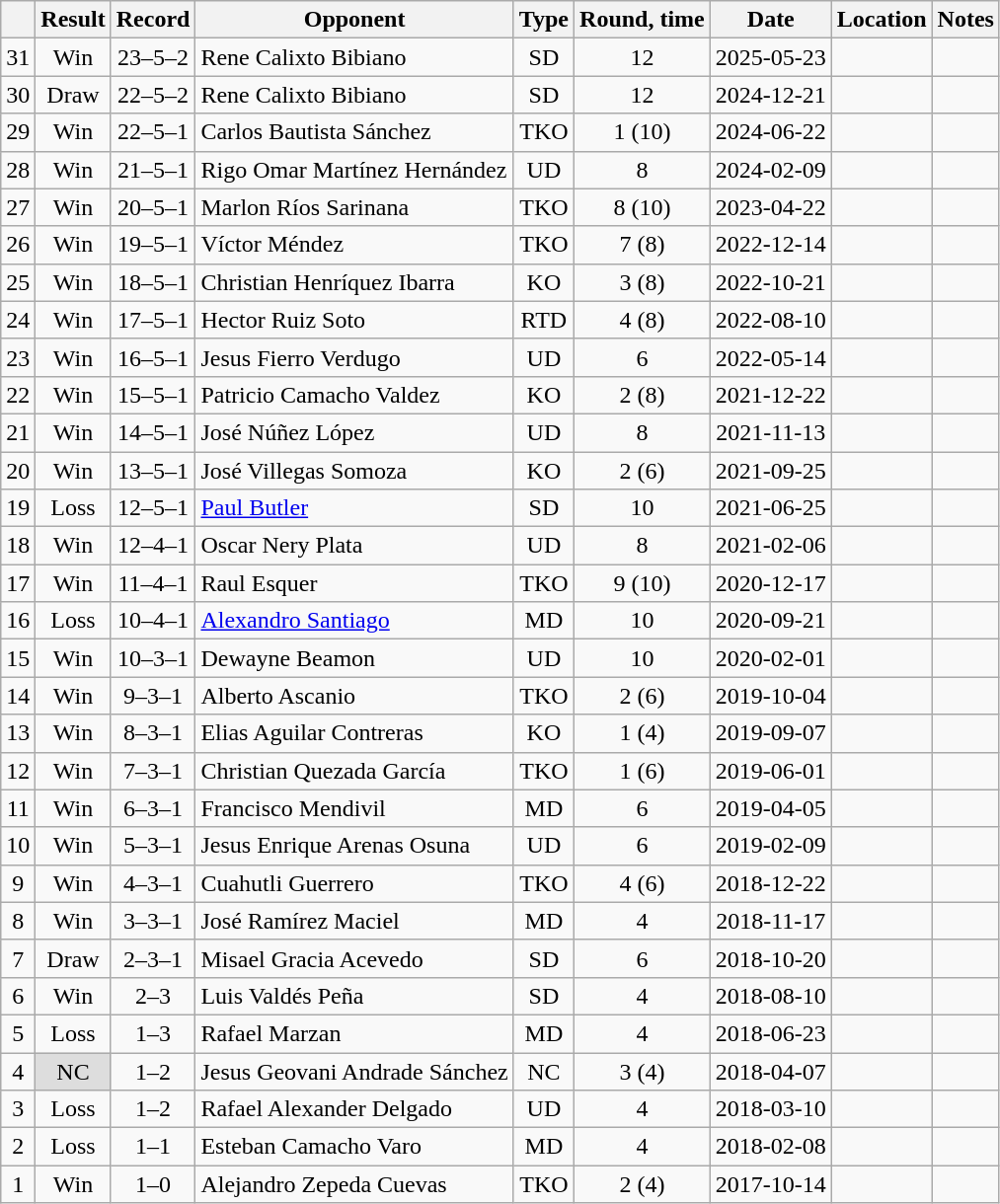<table class=wikitable style=text-align:center>
<tr>
<th></th>
<th>Result</th>
<th>Record</th>
<th>Opponent</th>
<th>Type</th>
<th>Round, time</th>
<th>Date</th>
<th>Location</th>
<th>Notes</th>
</tr>
<tr>
<td>31</td>
<td>Win</td>
<td>23–5–2 </td>
<td align=left>Rene Calixto Bibiano</td>
<td>SD</td>
<td>12</td>
<td>2025-05-23</td>
<td align=left></td>
<td align=left></td>
</tr>
<tr>
<td>30</td>
<td>Draw</td>
<td>22–5–2 </td>
<td align=left>Rene Calixto Bibiano</td>
<td>SD</td>
<td>12</td>
<td>2024-12-21</td>
<td align=left></td>
<td align=left></td>
</tr>
<tr>
<td>29</td>
<td>Win</td>
<td>22–5–1 </td>
<td align=left>Carlos Bautista Sánchez</td>
<td>TKO</td>
<td>1 (10)</td>
<td>2024-06-22</td>
<td align=left></td>
<td align=left></td>
</tr>
<tr>
<td>28</td>
<td>Win</td>
<td>21–5–1 </td>
<td align=left>Rigo Omar Martínez Hernández</td>
<td>UD</td>
<td>8</td>
<td>2024-02-09</td>
<td align=left></td>
<td align=left></td>
</tr>
<tr>
<td>27</td>
<td>Win</td>
<td>20–5–1 </td>
<td align=left>Marlon Ríos Sarinana</td>
<td>TKO</td>
<td>8 (10)</td>
<td>2023-04-22</td>
<td align=left></td>
<td align=left></td>
</tr>
<tr>
<td>26</td>
<td>Win</td>
<td>19–5–1 </td>
<td align=left>Víctor Méndez</td>
<td>TKO</td>
<td>7 (8)</td>
<td>2022-12-14</td>
<td align=left></td>
<td align=left></td>
</tr>
<tr>
<td>25</td>
<td>Win</td>
<td>18–5–1 </td>
<td align=left>Christian Henríquez Ibarra</td>
<td>KO</td>
<td>3 (8)</td>
<td>2022-10-21</td>
<td align=left></td>
<td align=left></td>
</tr>
<tr>
<td>24</td>
<td>Win</td>
<td>17–5–1 </td>
<td align=left>Hector Ruiz Soto</td>
<td>RTD</td>
<td>4 (8)</td>
<td>2022-08-10</td>
<td align=left></td>
<td align=left></td>
</tr>
<tr>
<td>23</td>
<td>Win</td>
<td>16–5–1 </td>
<td align=left>Jesus Fierro Verdugo</td>
<td>UD</td>
<td>6</td>
<td>2022-05-14</td>
<td align=left></td>
<td align=left></td>
</tr>
<tr>
<td>22</td>
<td>Win</td>
<td>15–5–1 </td>
<td align=left>Patricio Camacho Valdez</td>
<td>KO</td>
<td>2 (8)</td>
<td>2021-12-22</td>
<td align=left></td>
<td align=left></td>
</tr>
<tr>
<td>21</td>
<td>Win</td>
<td>14–5–1 </td>
<td align=left>José Núñez López</td>
<td>UD</td>
<td>8</td>
<td>2021-11-13</td>
<td align=left></td>
<td align=left></td>
</tr>
<tr>
<td>20</td>
<td>Win</td>
<td>13–5–1 </td>
<td align=left>José Villegas Somoza</td>
<td>KO</td>
<td>2 (6)</td>
<td>2021-09-25</td>
<td align=left></td>
<td align=left></td>
</tr>
<tr>
<td>19</td>
<td>Loss</td>
<td>12–5–1 </td>
<td align=left><a href='#'>Paul Butler</a></td>
<td>SD</td>
<td>10</td>
<td>2021-06-25</td>
<td align=left></td>
<td align=left></td>
</tr>
<tr>
<td>18</td>
<td>Win</td>
<td>12–4–1 </td>
<td align=left>Oscar Nery Plata</td>
<td>UD</td>
<td>8</td>
<td>2021-02-06</td>
<td align=left></td>
<td align=left></td>
</tr>
<tr>
<td>17</td>
<td>Win</td>
<td>11–4–1 </td>
<td align=left>Raul Esquer</td>
<td>TKO</td>
<td>9 (10)</td>
<td>2020-12-17</td>
<td align=left></td>
<td align=left></td>
</tr>
<tr>
<td>16</td>
<td>Loss</td>
<td>10–4–1 </td>
<td align=left><a href='#'>Alexandro Santiago</a></td>
<td>MD</td>
<td>10</td>
<td>2020-09-21</td>
<td align=left></td>
<td align=left></td>
</tr>
<tr>
<td>15</td>
<td>Win</td>
<td>10–3–1 </td>
<td align=left>Dewayne Beamon</td>
<td>UD</td>
<td>10</td>
<td>2020-02-01</td>
<td align=left></td>
<td align=left></td>
</tr>
<tr>
<td>14</td>
<td>Win</td>
<td>9–3–1 </td>
<td align=left>Alberto Ascanio</td>
<td>TKO</td>
<td>2 (6)</td>
<td>2019-10-04</td>
<td align=left></td>
<td align=left></td>
</tr>
<tr>
<td>13</td>
<td>Win</td>
<td>8–3–1 </td>
<td align=left>Elias Aguilar Contreras</td>
<td>KO</td>
<td>1 (4)</td>
<td>2019-09-07</td>
<td align=left></td>
<td align=left></td>
</tr>
<tr>
<td>12</td>
<td>Win</td>
<td>7–3–1 </td>
<td align=left>Christian Quezada García</td>
<td>TKO</td>
<td>1 (6)</td>
<td>2019-06-01</td>
<td align=left></td>
<td align=left></td>
</tr>
<tr>
<td>11</td>
<td>Win</td>
<td>6–3–1 </td>
<td align=left>Francisco Mendivil</td>
<td>MD</td>
<td>6</td>
<td>2019-04-05</td>
<td align=left></td>
<td align=left></td>
</tr>
<tr>
<td>10</td>
<td>Win</td>
<td>5–3–1 </td>
<td align=left>Jesus Enrique Arenas Osuna</td>
<td>UD</td>
<td>6</td>
<td>2019-02-09</td>
<td align=left></td>
<td align=left></td>
</tr>
<tr>
<td>9</td>
<td>Win</td>
<td>4–3–1 </td>
<td align=left>Cuahutli Guerrero</td>
<td>TKO</td>
<td>4 (6)</td>
<td>2018-12-22</td>
<td align=left></td>
<td align=left></td>
</tr>
<tr>
<td>8</td>
<td>Win</td>
<td>3–3–1 </td>
<td align=left>José Ramírez Maciel</td>
<td>MD</td>
<td>4</td>
<td>2018-11-17</td>
<td align=left></td>
<td align=left></td>
</tr>
<tr>
<td>7</td>
<td>Draw</td>
<td>2–3–1 </td>
<td align=left>Misael Gracia Acevedo</td>
<td>SD</td>
<td>6</td>
<td>2018-10-20</td>
<td align=left></td>
<td align=left></td>
</tr>
<tr>
<td>6</td>
<td>Win</td>
<td>2–3 </td>
<td align=left>Luis Valdés Peña</td>
<td>SD</td>
<td>4</td>
<td>2018-08-10</td>
<td align=left></td>
<td align=left></td>
</tr>
<tr>
<td>5</td>
<td>Loss</td>
<td>1–3 </td>
<td align=left>Rafael Marzan</td>
<td>MD</td>
<td>4</td>
<td>2018-06-23</td>
<td align=left></td>
<td align=left></td>
</tr>
<tr>
<td>4</td>
<td style=background:#DDD>NC</td>
<td>1–2 </td>
<td align=left>Jesus Geovani Andrade Sánchez</td>
<td>NC</td>
<td>3 (4)</td>
<td>2018-04-07</td>
<td align=left></td>
<td align=left></td>
</tr>
<tr>
<td>3</td>
<td>Loss</td>
<td>1–2</td>
<td align=left>Rafael Alexander Delgado</td>
<td>UD</td>
<td>4</td>
<td>2018-03-10</td>
<td align=left></td>
<td align=left></td>
</tr>
<tr>
<td>2</td>
<td>Loss</td>
<td>1–1</td>
<td align=left>Esteban Camacho Varo</td>
<td>MD</td>
<td>4</td>
<td>2018-02-08</td>
<td align=left></td>
<td align=left></td>
</tr>
<tr>
<td>1</td>
<td>Win</td>
<td>1–0</td>
<td align=left>Alejandro Zepeda Cuevas</td>
<td>TKO</td>
<td>2 (4)</td>
<td>2017-10-14</td>
<td align=left></td>
<td align=left></td>
</tr>
</table>
